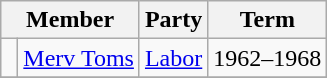<table class="wikitable">
<tr>
<th colspan="2">Member</th>
<th>Party</th>
<th>Term</th>
</tr>
<tr>
<td> </td>
<td><a href='#'>Merv Toms</a></td>
<td><a href='#'>Labor</a></td>
<td>1962–1968</td>
</tr>
<tr>
</tr>
</table>
